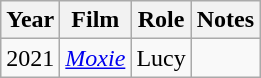<table class="wikitable sortable">
<tr>
<th>Year</th>
<th>Film</th>
<th>Role</th>
<th class="">Notes</th>
</tr>
<tr>
<td>2021</td>
<td><em><a href='#'>Moxie</a></em></td>
<td>Lucy</td>
<td></td>
</tr>
</table>
